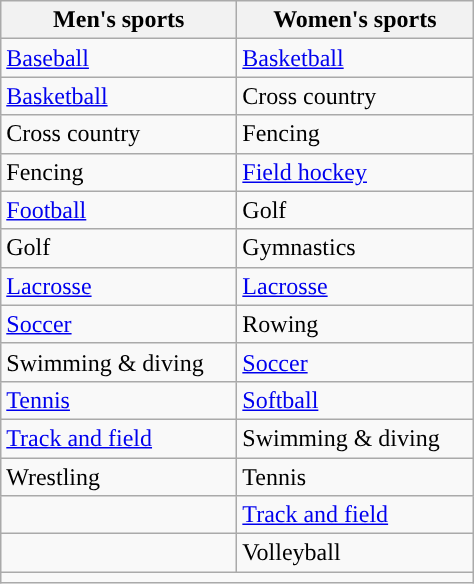<table class="wikitable" style=" ">
<tr>
<th width=150px>Men's sports</th>
<th width=150px>Women's sports</th>
</tr>
<tr>
<td><a href='#'>Baseball</a></td>
<td><a href='#'>Basketball</a></td>
</tr>
<tr>
<td><a href='#'>Basketball</a></td>
<td>Cross country</td>
</tr>
<tr>
<td>Cross country</td>
<td>Fencing</td>
</tr>
<tr>
<td>Fencing</td>
<td><a href='#'>Field hockey</a></td>
</tr>
<tr>
<td><a href='#'>Football</a></td>
<td>Golf</td>
</tr>
<tr>
<td>Golf</td>
<td>Gymnastics</td>
</tr>
<tr>
<td><a href='#'>Lacrosse</a></td>
<td><a href='#'>Lacrosse</a></td>
</tr>
<tr>
<td><a href='#'>Soccer</a></td>
<td>Rowing</td>
</tr>
<tr>
<td>Swimming & diving</td>
<td><a href='#'>Soccer</a></td>
</tr>
<tr>
<td><a href='#'>Tennis</a></td>
<td><a href='#'>Softball</a></td>
</tr>
<tr>
<td><a href='#'>Track and field</a></td>
<td>Swimming & diving</td>
</tr>
<tr>
<td>Wrestling</td>
<td>Tennis</td>
</tr>
<tr>
<td></td>
<td><a href='#'>Track and field</a></td>
</tr>
<tr>
<td></td>
<td>Volleyball</td>
</tr>
<tr>
<td colspan="2"></td>
</tr>
</table>
